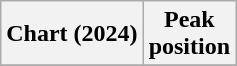<table class="wikitable sortable plainrowheaders" style="text-align:center">
<tr>
<th scope="col">Chart (2024)</th>
<th scope="col">Peak<br> position</th>
</tr>
<tr>
</tr>
</table>
